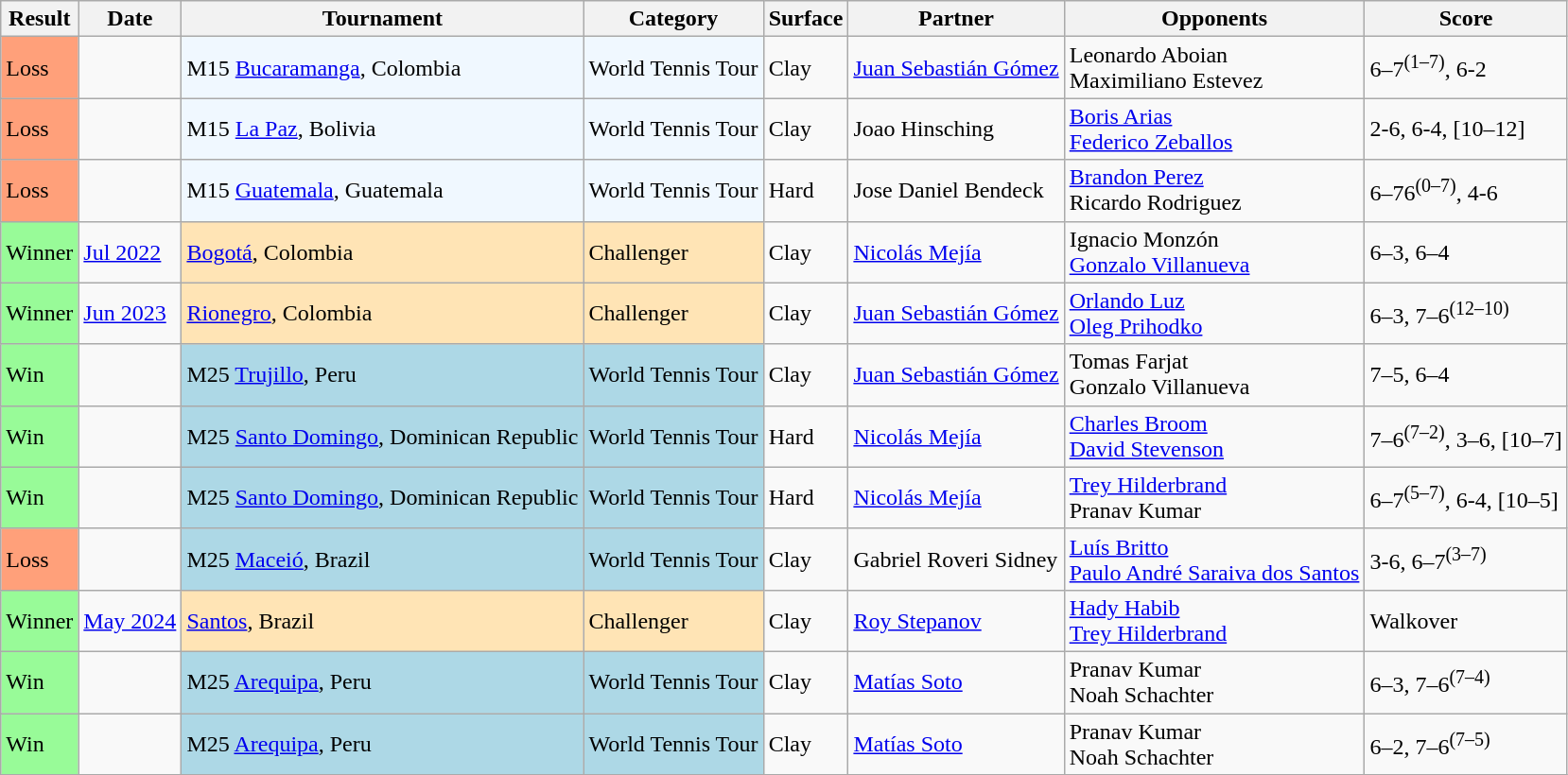<table class=wikitable>
<tr>
<th>Result</th>
<th>Date</th>
<th>Tournament</th>
<th>Category</th>
<th>Surface</th>
<th>Partner</th>
<th>Opponents</th>
<th>Score</th>
</tr>
<tr>
<td bgcolor=FFA07A>Loss</td>
<td></td>
<td style="background:#f0f8ff;">M15 <a href='#'>Bucaramanga</a>, Colombia</td>
<td style="background:#f0f8ff;">World Tennis Tour</td>
<td>Clay</td>
<td> <a href='#'>Juan Sebastián Gómez</a></td>
<td> Leonardo Aboian <br>  Maximiliano Estevez</td>
<td>6–7<sup>(1–7)</sup>, 6-2</td>
</tr>
<tr>
<td bgcolor=FFA07A>Loss</td>
<td></td>
<td style="background:#f0f8ff;">M15 <a href='#'>La Paz</a>, Bolivia</td>
<td style="background:#f0f8ff;">World Tennis Tour</td>
<td>Clay</td>
<td> Joao Hinsching</td>
<td> <a href='#'>Boris Arias</a> <br>  <a href='#'>Federico Zeballos</a></td>
<td>2-6, 6-4, [10–12]</td>
</tr>
<tr>
<td bgcolor=FFA07A>Loss</td>
<td></td>
<td style="background:#f0f8ff;">M15 <a href='#'>Guatemala</a>, Guatemala</td>
<td style="background:#f0f8ff;">World Tennis Tour</td>
<td>Hard</td>
<td> Jose Daniel Bendeck</td>
<td> <a href='#'>Brandon Perez</a> <br>  Ricardo Rodriguez</td>
<td>6–76<sup>(0–7)</sup>, 4-6</td>
</tr>
<tr>
<td style="background:#98FB98">Winner</td>
<td><a href='#'>Jul 2022</a></td>
<td bgcolor="moccasin"><a href='#'>Bogotá</a>, Colombia</td>
<td bgcolor="moccasin">Challenger</td>
<td>Clay</td>
<td> <a href='#'>Nicolás Mejía</a></td>
<td> Ignacio Monzón<br> <a href='#'>Gonzalo Villanueva</a></td>
<td>6–3, 6–4</td>
</tr>
<tr>
<td style="background:#98FB98">Winner</td>
<td><a href='#'>Jun 2023</a></td>
<td bgcolor="moccasin"><a href='#'>Rionegro</a>, Colombia</td>
<td bgcolor="moccasin">Challenger</td>
<td>Clay</td>
<td> <a href='#'>Juan Sebastián Gómez</a></td>
<td> <a href='#'>Orlando Luz</a><br> <a href='#'>Oleg Prihodko</a></td>
<td>6–3, 7–6<sup>(12–10)</sup></td>
</tr>
<tr>
<td bgcolor=98fb98>Win</td>
<td></td>
<td style="background:lightblue;">M25 <a href='#'>Trujillo</a>, Peru</td>
<td style="background:lightblue;">World Tennis Tour</td>
<td>Clay</td>
<td> <a href='#'>Juan Sebastián Gómez</a></td>
<td> Tomas Farjat <br>  Gonzalo Villanueva</td>
<td>7–5, 6–4</td>
</tr>
<tr>
<td bgcolor=98fb98>Win</td>
<td></td>
<td style="background:lightblue;">M25 <a href='#'>Santo Domingo</a>, Dominican Republic</td>
<td style="background:lightblue;">World Tennis Tour</td>
<td>Hard</td>
<td> <a href='#'>Nicolás Mejía</a></td>
<td> <a href='#'>Charles Broom</a> <br>  <a href='#'>David Stevenson</a></td>
<td>7–6<sup>(7–2)</sup>, 3–6, [10–7]</td>
</tr>
<tr>
<td bgcolor=98fb98>Win</td>
<td></td>
<td style="background:lightblue;">M25 <a href='#'>Santo Domingo</a>, Dominican Republic</td>
<td style="background:lightblue;">World Tennis Tour</td>
<td>Hard</td>
<td> <a href='#'>Nicolás Mejía</a></td>
<td> <a href='#'>Trey Hilderbrand</a> <br>  Pranav Kumar</td>
<td>6–7<sup>(5–7)</sup>, 6-4, [10–5]</td>
</tr>
<tr>
<td bgcolor=FFA07A>Loss</td>
<td></td>
<td style="background:lightblue;">M25 <a href='#'>Maceió</a>, Brazil</td>
<td style="background:lightblue;">World Tennis Tour</td>
<td>Clay</td>
<td> Gabriel Roveri Sidney</td>
<td> <a href='#'>Luís Britto</a> <br>  <a href='#'>Paulo André Saraiva dos Santos</a></td>
<td>3-6, 6–7<sup>(3–7)</sup></td>
</tr>
<tr>
<td style="background:#98FB98">Winner</td>
<td><a href='#'>May 2024</a></td>
<td bgcolor="moccasin"><a href='#'>Santos</a>, Brazil</td>
<td bgcolor="moccasin">Challenger</td>
<td>Clay</td>
<td> <a href='#'>Roy Stepanov</a></td>
<td> <a href='#'>Hady Habib</a><br> <a href='#'>Trey Hilderbrand</a></td>
<td>Walkover</td>
</tr>
<tr>
<td bgcolor=98fb98>Win</td>
<td></td>
<td style="background:lightblue;">M25 <a href='#'>Arequipa</a>, Peru</td>
<td style="background:lightblue;">World Tennis Tour</td>
<td>Clay</td>
<td> <a href='#'>Matías Soto</a></td>
<td> Pranav Kumar <br>  Noah Schachter</td>
<td>6–3, 7–6<sup>(7–4)</sup></td>
</tr>
<tr>
<td bgcolor=98fb98>Win</td>
<td></td>
<td style="background:lightblue;">M25 <a href='#'>Arequipa</a>, Peru</td>
<td style="background:lightblue;">World Tennis Tour</td>
<td>Clay</td>
<td> <a href='#'>Matías Soto</a></td>
<td> Pranav Kumar <br>  Noah Schachter</td>
<td>6–2, 7–6<sup>(7–5)</sup></td>
</tr>
<tr>
</tr>
</table>
